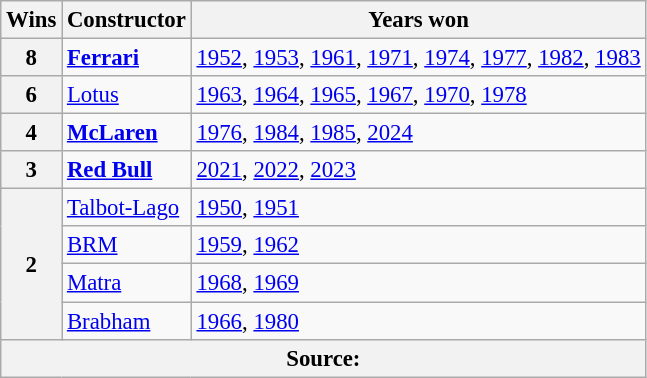<table class="wikitable" style="font-size: 95%">
<tr>
<th>Wins</th>
<th>Constructor</th>
<th>Years won</th>
</tr>
<tr>
<th>8</th>
<td> <strong><a href='#'>Ferrari</a></strong></td>
<td><a href='#'>1952</a>, <a href='#'>1953</a>, <a href='#'>1961</a>, <a href='#'>1971</a>, <a href='#'>1974</a>, <a href='#'>1977</a>, <a href='#'>1982</a>, <a href='#'>1983</a></td>
</tr>
<tr>
<th>6</th>
<td> <a href='#'>Lotus</a></td>
<td><a href='#'>1963</a>, <a href='#'>1964</a>, <a href='#'>1965</a>, <a href='#'>1967</a>, <a href='#'>1970</a>, <a href='#'>1978</a></td>
</tr>
<tr>
<th>4</th>
<td> <strong><a href='#'>McLaren</a></strong></td>
<td><a href='#'>1976</a>, <a href='#'>1984</a>, <a href='#'>1985</a>, <a href='#'>2024</a></td>
</tr>
<tr>
<th>3</th>
<td> <strong><a href='#'>Red Bull</a></strong></td>
<td><a href='#'>2021</a>, <a href='#'>2022</a>, <a href='#'>2023</a></td>
</tr>
<tr>
<th rowspan=4>2</th>
<td> <a href='#'>Talbot-Lago</a></td>
<td><span><a href='#'>1950</a></span>, <span><a href='#'>1951</a></span></td>
</tr>
<tr>
<td> <a href='#'>BRM</a></td>
<td><a href='#'>1959</a>, <a href='#'>1962</a></td>
</tr>
<tr>
<td> <a href='#'>Matra</a></td>
<td><a href='#'>1968</a>, <a href='#'>1969</a></td>
</tr>
<tr>
<td> <a href='#'>Brabham</a></td>
<td><a href='#'>1966</a>, <a href='#'>1980</a></td>
</tr>
<tr>
<th colspan=3>Source:</th>
</tr>
</table>
